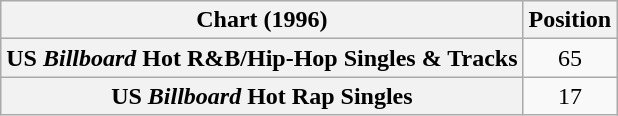<table class="wikitable sortable plainrowheaders">
<tr>
<th scope="col">Chart (1996)</th>
<th scope="col">Position</th>
</tr>
<tr>
<th scope="row">US <em>Billboard</em> Hot R&B/Hip-Hop Singles & Tracks</th>
<td align="center">65</td>
</tr>
<tr>
<th scope="row">US <em>Billboard</em> Hot Rap Singles</th>
<td align="center">17</td>
</tr>
</table>
